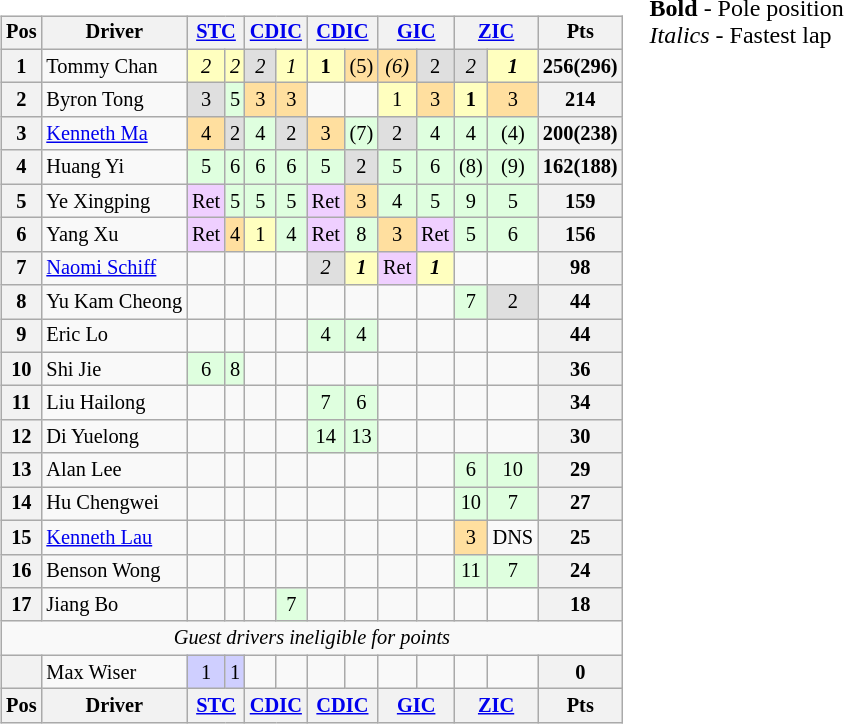<table>
<tr>
<td><br><table class="wikitable" style="font-size: 85%; text-align: center;">
<tr valign="top">
<th valign="middle">Pos</th>
<th valign="middle">Driver</th>
<th colspan="2"><a href='#'>STC</a><br></th>
<th colspan="2"><a href='#'>CDIC</a><br></th>
<th colspan="2"><a href='#'>CDIC</a><br></th>
<th colspan="2"><a href='#'>GIC</a><br></th>
<th colspan="2"><a href='#'>ZIC</a><br></th>
<th valign="middle">Pts</th>
</tr>
<tr>
<th>1</th>
<td align=left> Tommy Chan</td>
<td style="background:#FFFFBF;"><em>2</em></td>
<td style="background:#FFFFBF;"><em>2</em></td>
<td style="background:#DFDFDF;"><em>2</em></td>
<td style="background:#FFFFBF;"><em>1</em></td>
<td style="background:#FFFFBF;"><strong>1</strong></td>
<td style="background:#FFDF9F;">(5)</td>
<td style="background:#FFDF9F;"><em>(6)</em></td>
<td style="background:#DFDFDF;">2</td>
<td style="background:#DFDFDF;"><em>2</em></td>
<td style="background:#FFFFBF;"><strong><em>1</em></strong></td>
<th>256(296)</th>
</tr>
<tr>
<th>2</th>
<td align=left> Byron Tong</td>
<td style="background:#DFDFDF;">3</td>
<td style="background:#DFFFDF;">5</td>
<td style="background:#FFDF9F;">3</td>
<td style="background:#FFDF9F;">3</td>
<td></td>
<td></td>
<td style="background:#FFFFBF;">1</td>
<td style="background:#FFDF9F;">3</td>
<td style="background:#FFFFBF;"><strong>1</strong></td>
<td style="background:#FFDF9F;">3</td>
<th>214</th>
</tr>
<tr>
<th>3</th>
<td align=left> <a href='#'>Kenneth Ma</a></td>
<td style="background:#FFDF9F;">4</td>
<td style="background:#DFDFDF;">2</td>
<td style="background:#DFFFDF;">4</td>
<td style="background:#DFDFDF;">2</td>
<td style="background:#FFDF9F;">3</td>
<td style="background:#DFFFDF;">(7)</td>
<td style="background:#DFDFDF;">2</td>
<td style="background:#DFFFDF;">4</td>
<td style="background:#DFFFDF;">4</td>
<td style="background:#DFFFDF;">(4)</td>
<th>200(238)</th>
</tr>
<tr>
<th>4</th>
<td align=left> Huang Yi</td>
<td style="background:#DFFFDF;">5</td>
<td style="background:#DFFFDF;">6</td>
<td style="background:#DFFFDF;">6</td>
<td style="background:#DFFFDF;">6</td>
<td style="background:#DFFFDF;">5</td>
<td style="background:#DFDFDF;">2</td>
<td style="background:#DFFFDF;">5</td>
<td style="background:#DFFFDF;">6</td>
<td style="background:#DFFFDF;">(8)</td>
<td style="background:#DFFFDF;">(9)</td>
<th>162(188)</th>
</tr>
<tr>
<th>5</th>
<td align=left> Ye Xingping</td>
<td style="background:#EFCFFF;">Ret</td>
<td style="background:#DFFFDF;">5</td>
<td style="background:#DFFFDF;">5</td>
<td style="background:#DFFFDF;">5</td>
<td style="background:#EFCFFF;">Ret</td>
<td style="background:#FFDF9F;">3</td>
<td style="background:#DFFFDF;">4</td>
<td style="background:#DFFFDF;">5</td>
<td style="background:#DFFFDF;">9</td>
<td style="background:#DFFFDF;">5</td>
<th>159</th>
</tr>
<tr>
<th>6</th>
<td align=left> Yang Xu</td>
<td style="background:#EFCFFF;">Ret</td>
<td style="background:#FFDF9F;">4</td>
<td style="background:#FFFFBF;">1</td>
<td style="background:#DFFFDF;">4</td>
<td style="background:#EFCFFF;">Ret</td>
<td style="background:#DFFFDF;">8</td>
<td style="background:#FFDF9F;">3</td>
<td style="background:#EFCFFF;">Ret</td>
<td style="background:#DFFFDF;">5</td>
<td style="background:#DFFFDF;">6</td>
<th>156</th>
</tr>
<tr>
<th>7</th>
<td align=left> <a href='#'>Naomi Schiff</a></td>
<td></td>
<td></td>
<td></td>
<td></td>
<td style="background:#DFDFDF;"><em>2</em></td>
<td style="background:#FFFFBF;"><strong><em>1</em></strong></td>
<td style="background:#EFCFFF;">Ret</td>
<td style="background:#FFFFBF;"><strong><em>1</em></strong></td>
<td></td>
<td></td>
<th>98</th>
</tr>
<tr>
<th>8</th>
<td align=left> Yu Kam Cheong</td>
<td></td>
<td></td>
<td></td>
<td></td>
<td></td>
<td></td>
<td></td>
<td></td>
<td style="background:#DFFFDF;">7</td>
<td style="background:#DFDFDF;">2</td>
<th>44</th>
</tr>
<tr>
<th>9</th>
<td align=left> Eric Lo</td>
<td></td>
<td></td>
<td></td>
<td></td>
<td style="background:#DFFFDF;">4</td>
<td style="background:#DFFFDF;">4</td>
<td></td>
<td></td>
<td></td>
<td></td>
<th>44</th>
</tr>
<tr>
<th>10</th>
<td align=left> Shi Jie</td>
<td style="background:#DFFFDF;">6</td>
<td style="background:#DFFFDF;">8</td>
<td></td>
<td></td>
<td></td>
<td></td>
<td></td>
<td></td>
<td></td>
<td></td>
<th>36</th>
</tr>
<tr>
<th>11</th>
<td align=left> Liu Hailong</td>
<td></td>
<td></td>
<td></td>
<td></td>
<td style="background:#DFFFDF;">7</td>
<td style="background:#DFFFDF;">6</td>
<td></td>
<td></td>
<td></td>
<td></td>
<th>34</th>
</tr>
<tr>
<th>12</th>
<td align=left> Di Yuelong</td>
<td></td>
<td></td>
<td></td>
<td></td>
<td style="background:#DFFFDF;">14</td>
<td style="background:#DFFFDF;">13</td>
<td></td>
<td></td>
<td></td>
<td></td>
<th>30</th>
</tr>
<tr>
<th>13</th>
<td align=left> Alan Lee</td>
<td></td>
<td></td>
<td></td>
<td></td>
<td></td>
<td></td>
<td></td>
<td></td>
<td style="background:#DFFFDF;">6</td>
<td style="background:#DFFFDF;">10</td>
<th>29</th>
</tr>
<tr>
<th>14</th>
<td align=left> Hu Chengwei</td>
<td></td>
<td></td>
<td></td>
<td></td>
<td></td>
<td></td>
<td></td>
<td></td>
<td style="background:#DFFFDF;">10</td>
<td style="background:#DFFFDF;">7</td>
<th>27</th>
</tr>
<tr>
<th>15</th>
<td align=left> <a href='#'>Kenneth Lau</a></td>
<td></td>
<td></td>
<td></td>
<td></td>
<td></td>
<td></td>
<td></td>
<td></td>
<td style="background:#FFDF9F;">3</td>
<td>DNS</td>
<th>25</th>
</tr>
<tr>
<th>16</th>
<td align=left> Benson Wong</td>
<td></td>
<td></td>
<td></td>
<td></td>
<td></td>
<td></td>
<td></td>
<td></td>
<td style="background:#DFFFDF;">11</td>
<td style="background:#DFFFDF;">7</td>
<th>24</th>
</tr>
<tr>
<th>17</th>
<td align=left> Jiang Bo</td>
<td></td>
<td></td>
<td></td>
<td style="background:#DFFFDF;">7</td>
<td></td>
<td></td>
<td></td>
<td></td>
<td></td>
<td></td>
<th>18</th>
</tr>
<tr>
<td colspan=13 align=center><em>Guest drivers ineligible for points</em></td>
</tr>
<tr>
<th></th>
<td align=left> Max Wiser</td>
<td style="background:#CFCFFF;">1</td>
<td style="background:#CFCFFF;">1</td>
<td></td>
<td></td>
<td></td>
<td></td>
<td></td>
<td></td>
<td></td>
<td></td>
<th>0</th>
</tr>
<tr valign="top">
<th valign="middle">Pos</th>
<th valign="middle">Driver</th>
<th colspan="2"><a href='#'>STC</a><br></th>
<th colspan="2"><a href='#'>CDIC</a><br></th>
<th colspan="2"><a href='#'>CDIC</a><br></th>
<th colspan="2"><a href='#'>GIC</a><br></th>
<th colspan="2"><a href='#'>ZIC</a><br></th>
<th valign="middle">Pts</th>
</tr>
</table>
</td>
<td valign="top"><br>
<span><strong>Bold</strong> - Pole position<br>
<em>Italics</em> - Fastest lap</span></td>
</tr>
</table>
